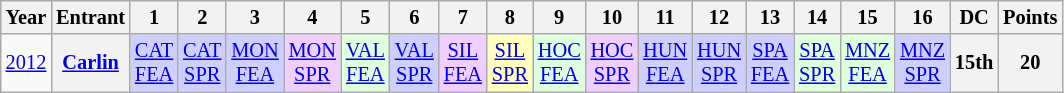<table class="wikitable" style="text-align:center; font-size:85%">
<tr>
<th>Year</th>
<th>Entrant</th>
<th>1</th>
<th>2</th>
<th>3</th>
<th>4</th>
<th>5</th>
<th>6</th>
<th>7</th>
<th>8</th>
<th>9</th>
<th>10</th>
<th>11</th>
<th>12</th>
<th>13</th>
<th>14</th>
<th>15</th>
<th>16</th>
<th>DC</th>
<th>Points</th>
</tr>
<tr>
<td><a href='#'>2012</a></td>
<th><a href='#'>Carlin</a></th>
<td style="background:#cfcfff;"><a href='#'>CAT<br>FEA</a><br></td>
<td style="background:#cfcfff;"><a href='#'>CAT<br>SPR</a><br></td>
<td style="background:#cfcfff;"><a href='#'>MON<br>FEA</a><br></td>
<td style="background:#efcfff;"><a href='#'>MON<br>SPR</a><br></td>
<td style="background:#dfffdf;"><a href='#'>VAL<br>FEA</a> <br></td>
<td style="background:#cfcfff;"><a href='#'>VAL<br>SPR</a><br></td>
<td style="background:#efcfff;"><a href='#'>SIL<br>FEA</a><br></td>
<td style="background:#ffffbf;"><a href='#'>SIL<br>SPR</a><br></td>
<td style="background:#dfffdf;"><a href='#'>HOC<br>FEA</a><br></td>
<td style="background:#efcfff;"><a href='#'>HOC<br>SPR</a><br></td>
<td style="background:#cfcfff;"><a href='#'>HUN<br>FEA</a><br></td>
<td style="background:#cfcfff;"><a href='#'>HUN<br>SPR</a><br></td>
<td style="background:#cfcfff;"><a href='#'>SPA<br>FEA</a><br></td>
<td style="background:#dfffdf;"><a href='#'>SPA<br>SPR</a><br></td>
<td style="background:#dfffdf;"><a href='#'>MNZ<br>FEA</a><br></td>
<td style="background:#cfcfff;"><a href='#'>MNZ<br>SPR</a><br></td>
<th>15th</th>
<th>20</th>
</tr>
</table>
